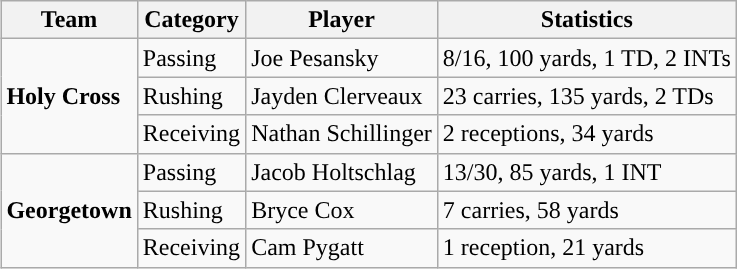<table class="wikitable" style="float: right;">
<tr>
<th>Team</th>
<th>Category</th>
<th>Player</th>
<th>Statistics</th>
</tr>
<tr>
<td rowspan=3><strong>Holy Cross</strong></td>
<td>Passing</td>
<td>Joe Pesansky</td>
<td>8/16, 100 yards, 1 TD, 2 INTs</td>
</tr>
<tr>
<td>Rushing</td>
<td>Jayden Clerveaux</td>
<td>23 carries, 135 yards, 2 TDs</td>
</tr>
<tr>
<td>Receiving</td>
<td>Nathan Schillinger</td>
<td>2 receptions, 34 yards</td>
</tr>
<tr>
<td rowspan=3><strong>Georgetown</strong></td>
<td>Passing</td>
<td>Jacob Holtschlag</td>
<td>13/30, 85 yards, 1 INT</td>
</tr>
<tr>
<td>Rushing</td>
<td>Bryce Cox</td>
<td>7 carries, 58 yards</td>
</tr>
<tr>
<td>Receiving</td>
<td>Cam Pygatt</td>
<td>1 reception, 21 yards</td>
</tr>
</table>
